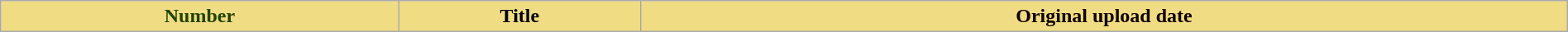<table class="sortable wikitable plainrowheaders" style="width:100%;">
<tr>
<th style="background-color:#F0DC82; color:#240; text-align:center;">Number</th>
<th style="background-color:#F0DC82; color:#001; text-align:center;">Title</th>
<th style="background-color:#F0DC82; color:#100; text-align:center;">Original upload date<br>




</th>
</tr>
</table>
